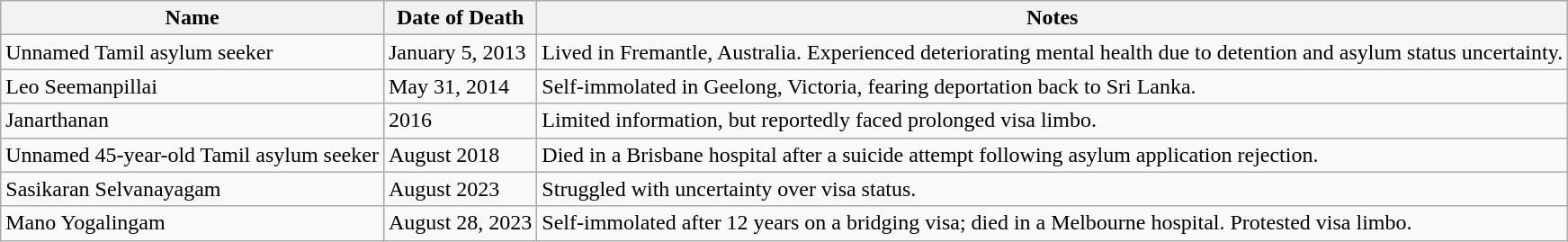<table class="wikitable sortable">
<tr>
<th>Name</th>
<th>Date of Death</th>
<th>Notes</th>
</tr>
<tr>
<td>Unnamed Tamil asylum seeker</td>
<td>January 5, 2013</td>
<td>Lived in Fremantle, Australia. Experienced deteriorating mental health due to detention and asylum status uncertainty.</td>
</tr>
<tr>
<td>Leo Seemanpillai</td>
<td>May 31, 2014</td>
<td>Self-immolated in Geelong, Victoria, fearing deportation back to Sri Lanka.</td>
</tr>
<tr>
<td>Janarthanan</td>
<td>2016</td>
<td>Limited information, but reportedly faced prolonged visa limbo.</td>
</tr>
<tr>
<td>Unnamed 45-year-old Tamil asylum seeker</td>
<td>August 2018</td>
<td>Died in a Brisbane hospital after a suicide attempt following asylum application rejection.</td>
</tr>
<tr>
<td>Sasikaran Selvanayagam</td>
<td>August 2023</td>
<td>Struggled with uncertainty over visa status.</td>
</tr>
<tr>
<td>Mano Yogalingam</td>
<td>August 28, 2023</td>
<td>Self-immolated after 12 years on a bridging visa; died in a Melbourne hospital. Protested visa limbo.</td>
</tr>
</table>
